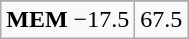<table class="wikitable">
<tr align="center">
</tr>
<tr align="center">
<td><strong>MEM</strong> −17.5</td>
<td>67.5</td>
</tr>
</table>
